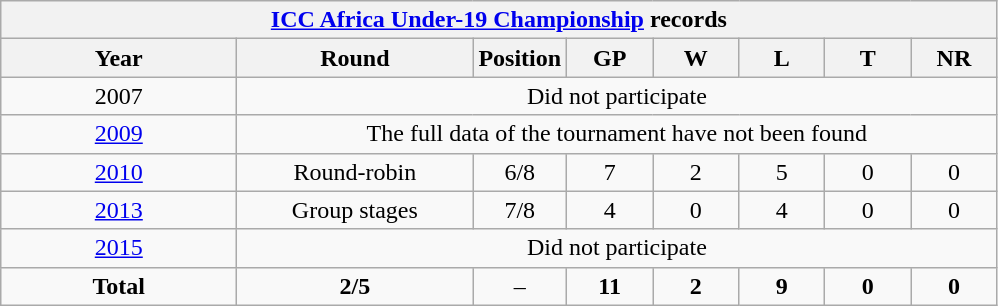<table class="wikitable" style="text-align: center; width=900px;">
<tr>
<th colspan=9><a href='#'>ICC Africa Under-19 Championship</a> records</th>
</tr>
<tr>
<th width=150>Year</th>
<th width=150>Round</th>
<th width=50>Position</th>
<th width=50>GP</th>
<th width=50>W</th>
<th width=50>L</th>
<th width=50>T</th>
<th width=50>NR</th>
</tr>
<tr>
<td> 2007</td>
<td colspan=8>Did not participate</td>
</tr>
<tr>
<td> <a href='#'>2009</a></td>
<td colspan=8>The full data of the tournament have not been found</td>
</tr>
<tr>
<td> <a href='#'>2010</a></td>
<td>Round-robin</td>
<td>6/8</td>
<td>7</td>
<td>2</td>
<td>5</td>
<td>0</td>
<td>0</td>
</tr>
<tr>
<td> <a href='#'>2013</a></td>
<td>Group stages</td>
<td>7/8</td>
<td>4</td>
<td>0</td>
<td>4</td>
<td>0</td>
<td>0</td>
</tr>
<tr>
<td> <a href='#'>2015</a></td>
<td colspan=8>Did not participate</td>
</tr>
<tr>
<td><strong>Total</strong></td>
<td><strong>2/5</strong></td>
<td>–</td>
<td><strong>11</strong></td>
<td><strong>2</strong></td>
<td><strong>9</strong></td>
<td><strong>0</strong></td>
<td><strong>0</strong></td>
</tr>
</table>
